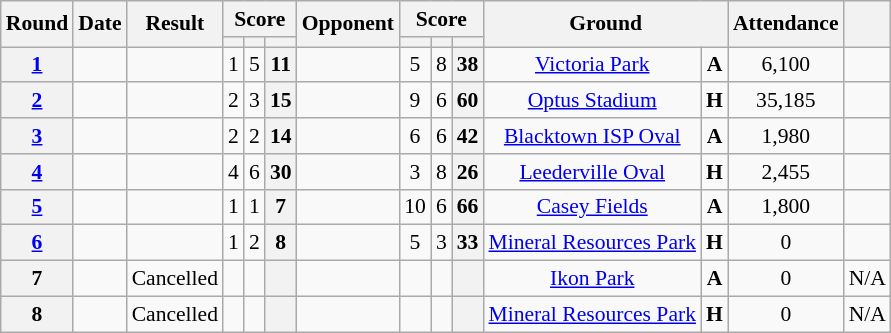<table class="wikitable plainrowheaders sortable" style="font-size:90%; text-align:center;">
<tr>
<th scope="col" rowspan="2">Round</th>
<th scope="col" rowspan="2">Date</th>
<th scope="col" rowspan="2">Result</th>
<th scope="col" colspan="3">Score</th>
<th scope="col" rowspan="2">Opponent</th>
<th scope="col" colspan="3">Score</th>
<th scope="col" rowspan="2" colspan="2">Ground</th>
<th scope="col" rowspan="2">Attendance</th>
<th scope="col" rowspan="2"></th>
</tr>
<tr>
<th scope="col"></th>
<th scope="col"></th>
<th scope="col"></th>
<th scope="col"></th>
<th scope="col"></th>
<th scope="col"></th>
</tr>
<tr>
<th scope="row" style="text-align:center;"><a href='#'>1</a></th>
<td></td>
<td></td>
<td>1</td>
<td>5</td>
<th>11</th>
<td></td>
<td>5</td>
<td>8</td>
<th>38</th>
<td><a href='#'>Victoria Park</a></td>
<td><strong>A</strong></td>
<td>6,100</td>
<td></td>
</tr>
<tr>
<th scope="row" style="text-align:center;"><a href='#'>2</a></th>
<td></td>
<td></td>
<td>2</td>
<td>3</td>
<th>15</th>
<td></td>
<td>9</td>
<td>6</td>
<th>60</th>
<td><a href='#'>Optus Stadium</a></td>
<td><strong>H</strong></td>
<td>35,185</td>
<td></td>
</tr>
<tr>
<th scope="row" style="text-align:center;"><a href='#'>3</a></th>
<td></td>
<td></td>
<td>2</td>
<td>2</td>
<th>14</th>
<td></td>
<td>6</td>
<td>6</td>
<th>42</th>
<td><a href='#'>Blacktown ISP Oval</a></td>
<td><strong>A</strong></td>
<td>1,980</td>
<td></td>
</tr>
<tr>
<th scope="row" style="text-align:center;"><a href='#'>4</a></th>
<td></td>
<td></td>
<td>4</td>
<td>6</td>
<th>30</th>
<td></td>
<td>3</td>
<td>8</td>
<th>26</th>
<td><a href='#'>Leederville Oval</a></td>
<td><strong>H</strong></td>
<td>2,455</td>
<td></td>
</tr>
<tr>
<th scope="row" style="text-align:center;"><a href='#'>5</a></th>
<td></td>
<td></td>
<td>1</td>
<td>1</td>
<th>7</th>
<td></td>
<td>10</td>
<td>6</td>
<th>66</th>
<td><a href='#'>Casey Fields</a></td>
<td><strong>A</strong></td>
<td>1,800</td>
<td></td>
</tr>
<tr>
<th scope="row" style="text-align:center;"><a href='#'>6</a></th>
<td></td>
<td></td>
<td>1</td>
<td>2</td>
<th>8</th>
<td></td>
<td>5</td>
<td>3</td>
<th>33</th>
<td><a href='#'>Mineral Resources Park</a></td>
<td><strong>H</strong></td>
<td>0</td>
<td></td>
</tr>
<tr>
<th scope="row" style="text-align:center;">7</th>
<td></td>
<td>Cancelled</td>
<td></td>
<td></td>
<th></th>
<td></td>
<td></td>
<td></td>
<th></th>
<td><a href='#'>Ikon Park</a></td>
<td><strong>A</strong></td>
<td>0</td>
<td>N/A</td>
</tr>
<tr>
<th scope="row" style="text-align:center;">8</th>
<td></td>
<td>Cancelled</td>
<td></td>
<td></td>
<th></th>
<td></td>
<td></td>
<td></td>
<th></th>
<td><a href='#'>Mineral Resources Park</a></td>
<td><strong>H</strong></td>
<td>0</td>
<td>N/A</td>
</tr>
</table>
